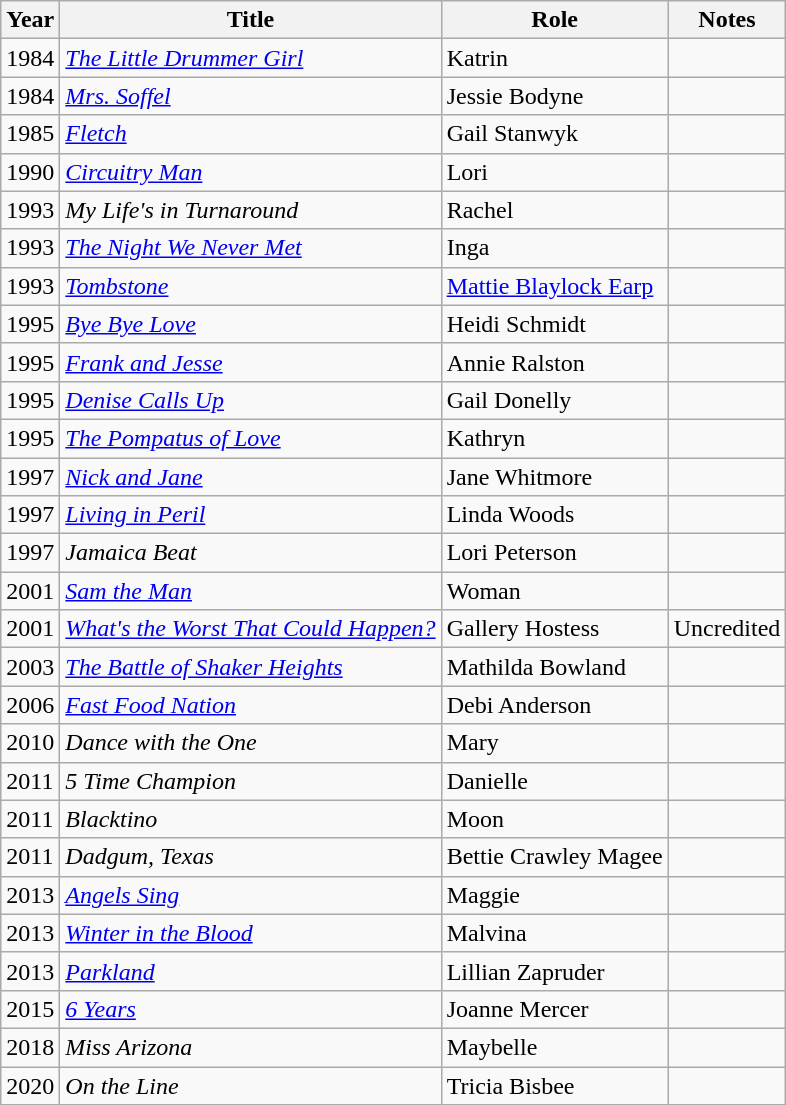<table class="wikitable sortable">
<tr>
<th>Year</th>
<th>Title</th>
<th>Role</th>
<th class="unsortable">Notes</th>
</tr>
<tr>
<td>1984</td>
<td><em><a href='#'>The Little Drummer Girl</a></em></td>
<td>Katrin</td>
<td></td>
</tr>
<tr>
<td>1984</td>
<td><em><a href='#'>Mrs. Soffel</a></em></td>
<td>Jessie Bodyne</td>
<td></td>
</tr>
<tr>
<td>1985</td>
<td><em><a href='#'>Fletch</a></em></td>
<td>Gail Stanwyk</td>
<td></td>
</tr>
<tr>
<td>1990</td>
<td><em><a href='#'>Circuitry Man</a></em></td>
<td>Lori</td>
<td></td>
</tr>
<tr>
<td>1993</td>
<td><em>My Life's in Turnaround</em></td>
<td>Rachel</td>
<td></td>
</tr>
<tr>
<td>1993</td>
<td><em><a href='#'>The Night We Never Met</a></em></td>
<td>Inga</td>
<td></td>
</tr>
<tr>
<td>1993</td>
<td><em><a href='#'>Tombstone</a></em></td>
<td><a href='#'>Mattie Blaylock Earp</a></td>
<td></td>
</tr>
<tr>
<td>1995</td>
<td><em><a href='#'>Bye Bye Love</a></em></td>
<td>Heidi Schmidt</td>
<td></td>
</tr>
<tr>
<td>1995</td>
<td><em><a href='#'>Frank and Jesse</a></em></td>
<td>Annie Ralston</td>
<td></td>
</tr>
<tr>
<td>1995</td>
<td><em><a href='#'>Denise Calls Up</a></em></td>
<td>Gail Donelly</td>
<td></td>
</tr>
<tr>
<td>1995</td>
<td><em><a href='#'>The Pompatus of Love</a></em></td>
<td>Kathryn</td>
<td></td>
</tr>
<tr>
<td>1997</td>
<td><em><a href='#'>Nick and Jane</a></em></td>
<td>Jane Whitmore</td>
<td></td>
</tr>
<tr>
<td>1997</td>
<td><em><a href='#'>Living in Peril</a></em></td>
<td>Linda Woods</td>
<td></td>
</tr>
<tr>
<td>1997</td>
<td><em>Jamaica Beat</em></td>
<td>Lori Peterson</td>
<td></td>
</tr>
<tr>
<td>2001</td>
<td><em><a href='#'>Sam the Man</a></em></td>
<td>Woman</td>
<td></td>
</tr>
<tr>
<td>2001</td>
<td><em><a href='#'>What's the Worst That Could Happen?</a></em></td>
<td>Gallery Hostess</td>
<td>Uncredited</td>
</tr>
<tr>
<td>2003</td>
<td><em><a href='#'>The Battle of Shaker Heights</a></em></td>
<td>Mathilda Bowland</td>
<td></td>
</tr>
<tr>
<td>2006</td>
<td><em><a href='#'>Fast Food Nation</a></em></td>
<td>Debi Anderson</td>
<td></td>
</tr>
<tr>
<td>2010</td>
<td><em>Dance with the One</em></td>
<td>Mary</td>
<td></td>
</tr>
<tr>
<td>2011</td>
<td><em>5 Time Champion</em></td>
<td>Danielle</td>
<td></td>
</tr>
<tr>
<td>2011</td>
<td><em>Blacktino</em></td>
<td>Moon</td>
<td></td>
</tr>
<tr>
<td>2011</td>
<td><em>Dadgum, Texas</em></td>
<td>Bettie Crawley Magee</td>
<td></td>
</tr>
<tr>
<td>2013</td>
<td><em><a href='#'>Angels Sing</a></em></td>
<td>Maggie</td>
<td></td>
</tr>
<tr>
<td>2013</td>
<td><em><a href='#'>Winter in the Blood</a></em></td>
<td>Malvina</td>
<td></td>
</tr>
<tr>
<td>2013</td>
<td><em><a href='#'>Parkland</a></em></td>
<td>Lillian Zapruder</td>
<td></td>
</tr>
<tr>
<td>2015</td>
<td><em><a href='#'>6 Years</a></em></td>
<td>Joanne Mercer</td>
<td></td>
</tr>
<tr>
<td>2018</td>
<td><em>Miss Arizona</em></td>
<td>Maybelle</td>
<td></td>
</tr>
<tr>
<td>2020</td>
<td><em>On the Line </em></td>
<td>Tricia Bisbee</td>
<td></td>
</tr>
</table>
